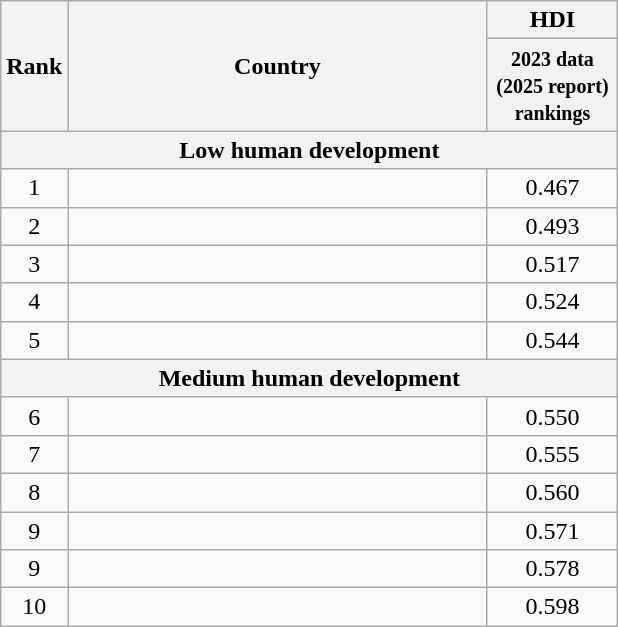<table class="wikitable sortable" style="text-align:center">
<tr>
<th scope="col" rowspan="2">Rank</th>
<th scope="col" rowspan="2" style="width:17em;">Country</th>
<th scope="col" colspan="2">HDI</th>
</tr>
<tr>
<th scope="col" style="width:5em;"><small>2023 data (2025 report) rankings</small></th>
</tr>
<tr>
<th scope="row" colspan="10">Low human development</th>
</tr>
<tr>
<td>1</td>
<td style="text-align:left"></td>
<td>0.467</td>
</tr>
<tr>
<td>2</td>
<td style="text-align:left"></td>
<td>0.493</td>
</tr>
<tr>
<td>3</td>
<td style="text-align:left"></td>
<td>0.517</td>
</tr>
<tr>
<td>4</td>
<td style="text-align:left"></td>
<td>0.524</td>
</tr>
<tr>
<td>5</td>
<td style="text-align:left"></td>
<td>0.544</td>
</tr>
<tr>
<th scope="row" colspan="4">Medium human development</th>
</tr>
<tr>
<td>6</td>
<td style="text-align:left"></td>
<td>0.550</td>
</tr>
<tr>
<td>7</td>
<td style="text-align:left"></td>
<td>0.555</td>
</tr>
<tr>
<td>8</td>
<td style="text-align:left"></td>
<td>0.560</td>
</tr>
<tr>
<td>9</td>
<td style="text-align:left"></td>
<td>0.571</td>
</tr>
<tr>
<td>9</td>
<td style="text-align:left"></td>
<td>0.578</td>
</tr>
<tr>
<td>10</td>
<td style="text-align:left"></td>
<td>0.598</td>
</tr>
</table>
